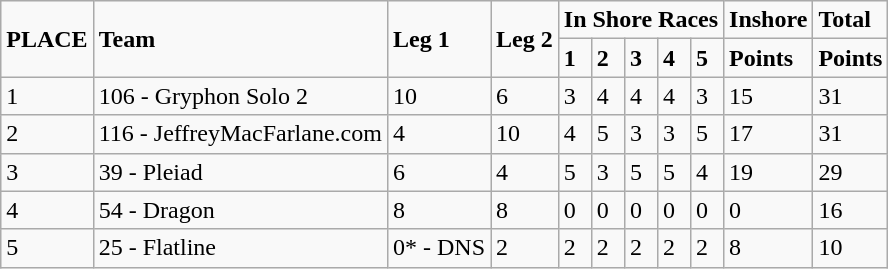<table class="wikitable">
<tr>
<td rowspan="2"><strong>PLACE</strong></td>
<td rowspan="2"><strong>Team</strong></td>
<td rowspan="2"><strong>Leg 1</strong></td>
<td rowspan="2"><strong>Leg 2</strong></td>
<td colspan="5"><strong>In Shore Races</strong></td>
<td><strong>Inshore</strong></td>
<td><strong>Total</strong></td>
</tr>
<tr>
<td><strong>1</strong></td>
<td><strong>2</strong></td>
<td><strong>3</strong></td>
<td><strong>4</strong></td>
<td><strong>5</strong></td>
<td><strong>Points</strong></td>
<td><strong>Points</strong></td>
</tr>
<tr>
<td>1</td>
<td>106 - Gryphon Solo 2</td>
<td>10</td>
<td>6</td>
<td>3</td>
<td>4</td>
<td>4</td>
<td>4</td>
<td>3</td>
<td>15</td>
<td>31</td>
</tr>
<tr>
<td>2</td>
<td>116 -  JeffreyMacFarlane.com</td>
<td>4</td>
<td>10</td>
<td>4</td>
<td>5</td>
<td>3</td>
<td>3</td>
<td>5</td>
<td>17</td>
<td>31</td>
</tr>
<tr>
<td>3</td>
<td>39 - Pleiad</td>
<td>6</td>
<td>4</td>
<td>5</td>
<td>3</td>
<td>5</td>
<td>5</td>
<td>4</td>
<td>19</td>
<td>29</td>
</tr>
<tr>
<td>4</td>
<td>54  - Dragon</td>
<td>8</td>
<td>8</td>
<td>0</td>
<td>0</td>
<td>0</td>
<td>0</td>
<td>0</td>
<td>0</td>
<td>16</td>
</tr>
<tr>
<td>5</td>
<td>25  - Flatline</td>
<td>0* - DNS</td>
<td>2</td>
<td>2</td>
<td>2</td>
<td>2</td>
<td>2</td>
<td>2</td>
<td>8</td>
<td>10</td>
</tr>
</table>
